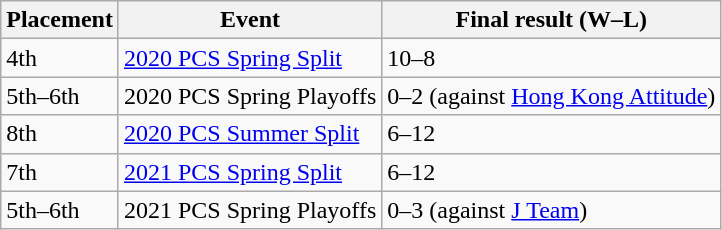<table class="wikitable sortable mw-collapsible mw-collapsed">
<tr>
<th>Placement</th>
<th>Event</th>
<th>Final result (W–L)</th>
</tr>
<tr>
<td> 4th</td>
<td> <a href='#'>2020 PCS Spring Split</a></td>
<td> 10–8</td>
</tr>
<tr>
<td> 5th–6th</td>
<td> 2020 PCS Spring Playoffs</td>
<td> 0–2 (against <a href='#'>Hong Kong Attitude</a>)</td>
</tr>
<tr>
<td> 8th</td>
<td> <a href='#'>2020 PCS Summer Split</a></td>
<td> 6–12</td>
</tr>
<tr>
<td> 7th</td>
<td> <a href='#'>2021 PCS Spring Split</a></td>
<td> 6–12</td>
</tr>
<tr>
<td> 5th–6th</td>
<td> 2021 PCS Spring Playoffs</td>
<td> 0–3 (against <a href='#'>J Team</a>)</td>
</tr>
</table>
